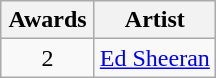<table class="wikitable" rowspan="2" style="text-align:center;">
<tr>
<th scope="col" style="width:55px;">Awards</th>
<th scope="col" style="text-align:center;">Artist</th>
</tr>
<tr>
<td>2</td>
<td><a href='#'>Ed Sheeran</a></td>
</tr>
</table>
